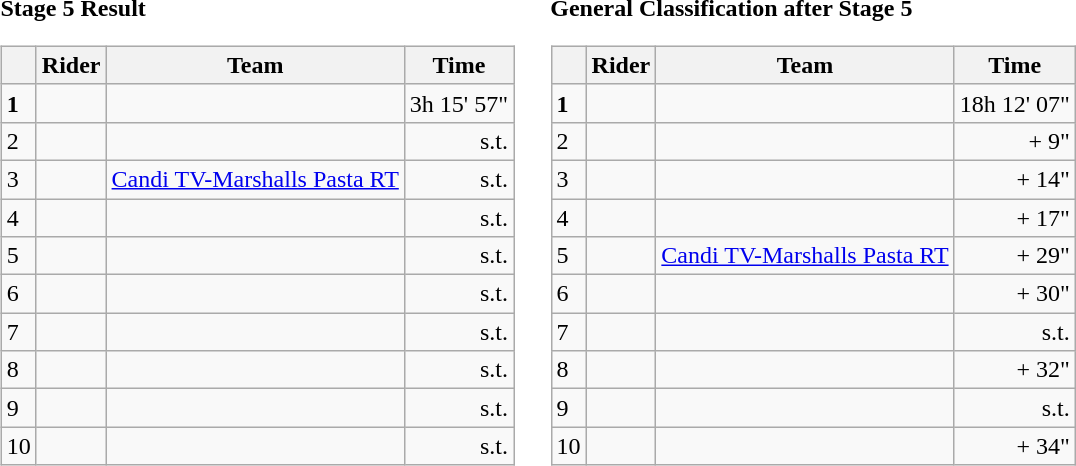<table>
<tr>
<td><strong>Stage 5 Result</strong><br><table class="wikitable">
<tr>
<th></th>
<th>Rider</th>
<th>Team</th>
<th>Time</th>
</tr>
<tr>
<td><strong>1</strong></td>
<td><strong></strong></td>
<td><strong></strong></td>
<td align="right">3h 15' 57"</td>
</tr>
<tr>
<td>2</td>
<td></td>
<td></td>
<td align="right">s.t.</td>
</tr>
<tr>
<td>3</td>
<td></td>
<td><a href='#'>Candi TV-Marshalls Pasta RT</a></td>
<td align="right">s.t.</td>
</tr>
<tr>
<td>4</td>
<td></td>
<td></td>
<td align="right">s.t.</td>
</tr>
<tr>
<td>5</td>
<td></td>
<td></td>
<td align="right">s.t.</td>
</tr>
<tr>
<td>6</td>
<td></td>
<td></td>
<td align="right">s.t.</td>
</tr>
<tr>
<td>7</td>
<td></td>
<td></td>
<td align="right">s.t.</td>
</tr>
<tr>
<td>8</td>
<td></td>
<td></td>
<td align="right">s.t.</td>
</tr>
<tr>
<td>9</td>
<td> </td>
<td></td>
<td align="right">s.t.</td>
</tr>
<tr>
<td>10</td>
<td></td>
<td></td>
<td align="right">s.t.</td>
</tr>
</table>
</td>
<td></td>
<td><strong>General Classification after Stage 5</strong><br><table class="wikitable">
<tr>
<th></th>
<th>Rider</th>
<th>Team</th>
<th>Time</th>
</tr>
<tr>
<td><strong>1</strong></td>
<td><strong></strong>  </td>
<td><strong></strong></td>
<td align="right">18h 12' 07"</td>
</tr>
<tr>
<td>2</td>
<td></td>
<td></td>
<td align="right">+ 9"</td>
</tr>
<tr>
<td>3</td>
<td></td>
<td></td>
<td align="right">+ 14"</td>
</tr>
<tr>
<td>4</td>
<td></td>
<td></td>
<td align="right">+ 17"</td>
</tr>
<tr>
<td>5</td>
<td></td>
<td><a href='#'>Candi TV-Marshalls Pasta RT</a></td>
<td align="right">+ 29"</td>
</tr>
<tr>
<td>6</td>
<td></td>
<td></td>
<td align="right">+ 30"</td>
</tr>
<tr>
<td>7</td>
<td></td>
<td></td>
<td align="right">s.t.</td>
</tr>
<tr>
<td>8</td>
<td></td>
<td></td>
<td align="right">+ 32"</td>
</tr>
<tr>
<td>9</td>
<td></td>
<td></td>
<td align="right">s.t.</td>
</tr>
<tr>
<td>10</td>
<td></td>
<td></td>
<td align="right">+ 34"</td>
</tr>
</table>
</td>
</tr>
</table>
